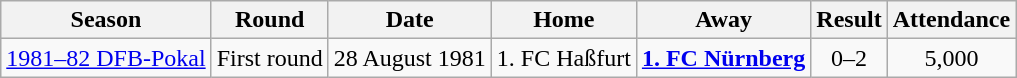<table class="wikitable">
<tr>
<th>Season</th>
<th>Round</th>
<th>Date</th>
<th>Home</th>
<th>Away</th>
<th>Result</th>
<th>Attendance</th>
</tr>
<tr align="center">
<td><a href='#'>1981–82 DFB-Pokal</a></td>
<td>First round</td>
<td>28 August 1981</td>
<td>1. FC Haßfurt</td>
<td><strong><a href='#'>1. FC Nürnberg</a></strong></td>
<td>0–2</td>
<td>5,000</td>
</tr>
</table>
